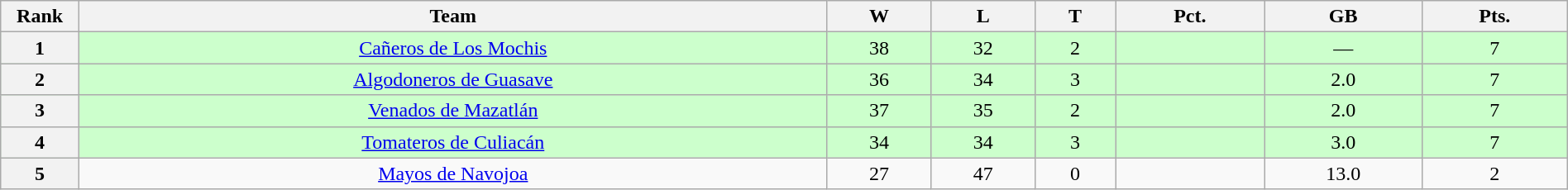<table class="wikitable plainrowheaders" width="100%" style="text-align:center;">
<tr>
<th scope="col" width="5%">Rank</th>
<th>Team</th>
<th>W</th>
<th>L</th>
<th>T</th>
<th>Pct.</th>
<th>GB</th>
<th>Pts.</th>
</tr>
<tr style="background-color:#ccffcc;">
<th>1</th>
<td><a href='#'>Cañeros de Los Mochis</a></td>
<td>38</td>
<td>32</td>
<td>2</td>
<td></td>
<td>—</td>
<td>7</td>
</tr>
<tr style="background-color:#ccffcc;">
<th>2</th>
<td><a href='#'>Algodoneros de Guasave</a></td>
<td>36</td>
<td>34</td>
<td>3</td>
<td></td>
<td>2.0</td>
<td>7</td>
</tr>
<tr style="background-color:#ccffcc;">
<th>3</th>
<td><a href='#'>Venados de Mazatlán</a></td>
<td>37</td>
<td>35</td>
<td>2</td>
<td></td>
<td>2.0</td>
<td>7</td>
</tr>
<tr style="background-color:#ccffcc;">
<th>4</th>
<td><a href='#'>Tomateros de Culiacán</a></td>
<td>34</td>
<td>34</td>
<td>3</td>
<td></td>
<td>3.0</td>
<td>7</td>
</tr>
<tr>
<th>5</th>
<td><a href='#'>Mayos de Navojoa</a></td>
<td>27</td>
<td>47</td>
<td>0</td>
<td></td>
<td>13.0</td>
<td>2</td>
</tr>
</table>
